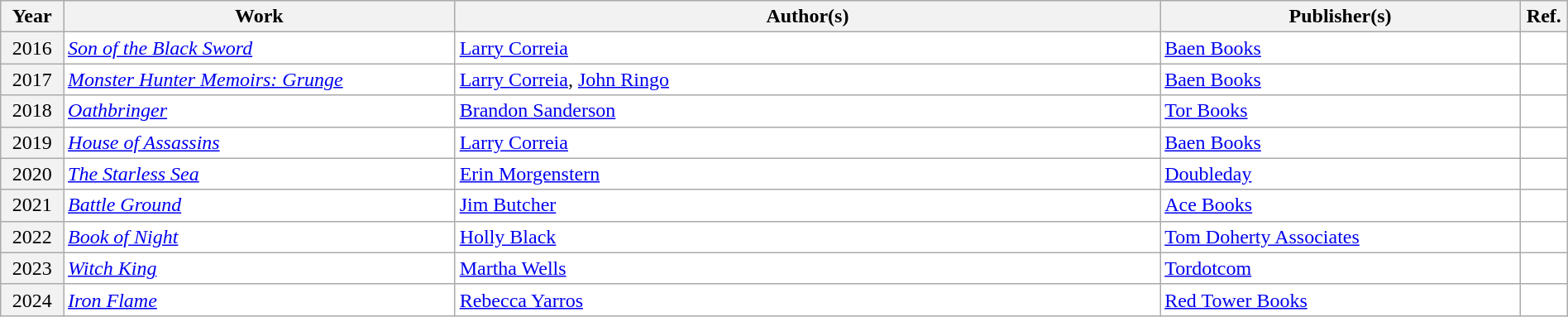<table class="sortable wikitable" width="100%" cellpadding="5" style="margin: 1em auto 1em auto">
<tr>
<th width="4%" scope="col">Year</th>
<th width="25%" scope="col">Work</th>
<th width="45%" scope="col" class="unsortable">Author(s)</th>
<th width="23%" scope="col" class="unsortable">Publisher(s)</th>
<th width="3%" scope="col" class="unsortable">Ref.</th>
</tr>
<tr style="background:#FFFFFF;">
<th scope="row" align="center" rowspan="1" style="font-weight:normal;">2016</th>
<td><em><a href='#'>Son of the Black Sword</a></em></td>
<td><a href='#'>Larry Correia</a></td>
<td><a href='#'>Baen Books</a></td>
<td align="center"></td>
</tr>
<tr style="background:#FFFFFF;">
<th scope="row" align="center" rowspan="1" style="font-weight:normal;">2017</th>
<td><em><a href='#'>Monster Hunter Memoirs: Grunge</a></em></td>
<td><a href='#'>Larry Correia</a>, <a href='#'>John Ringo</a></td>
<td><a href='#'>Baen Books</a></td>
<td align="center"></td>
</tr>
<tr style="background:#FFFFFF;">
<th scope="row" align="center" rowspan="1" style="font-weight:normal;">2018</th>
<td><em><a href='#'>Oathbringer</a></em></td>
<td><a href='#'>Brandon Sanderson</a></td>
<td><a href='#'>Tor Books</a></td>
<td align="center"></td>
</tr>
<tr style="background:#FFFFFF;">
<th scope="row" align="center" rowspan="1" style="font-weight:normal;">2019</th>
<td><em><a href='#'>House of Assassins</a></em></td>
<td><a href='#'>Larry Correia</a></td>
<td><a href='#'>Baen Books</a></td>
<td align="center"></td>
</tr>
<tr style="background:#FFFFFF;">
<th scope="row" align="center" rowspan="1" style="font-weight:normal;">2020</th>
<td><em><a href='#'>The Starless Sea</a></em></td>
<td><a href='#'>Erin Morgenstern</a></td>
<td><a href='#'>Doubleday</a></td>
<td align="center"></td>
</tr>
<tr style="background:#FFFFFF;">
<th scope="row" align="center" rowspan="1" style="font-weight:normal;">2021</th>
<td><em><a href='#'>Battle Ground</a></em></td>
<td><a href='#'>Jim Butcher</a></td>
<td><a href='#'>Ace Books</a></td>
<td align="center"></td>
</tr>
<tr style="background:#FFFFFF;">
<th scope="row" align="center" rowspan="1" style="font-weight:normal;">2022</th>
<td><em><a href='#'>Book of Night</a></em></td>
<td><a href='#'>Holly Black</a></td>
<td><a href='#'>Tom Doherty Associates</a></td>
<td align="center"></td>
</tr>
<tr style="background:#FFFFFF;">
<th scope="row" align="center" rowspan="1" style="font-weight:normal;">2023</th>
<td><em><a href='#'>Witch King</a></em></td>
<td><a href='#'>Martha Wells</a></td>
<td><a href='#'>Tordotcom</a></td>
<td align="center"></td>
</tr>
<tr style="background:#FFFFFF;">
<th scope="row" align="center" rowspan="1" style="font-weight:normal;">2024</th>
<td><em><a href='#'>Iron Flame</a></em></td>
<td><a href='#'>Rebecca Yarros</a></td>
<td><a href='#'>Red Tower Books</a></td>
<td align="center"></td>
</tr>
</table>
